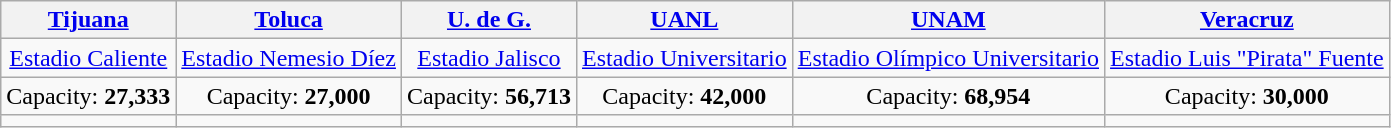<table class="wikitable" style="text-align:center">
<tr>
<th><a href='#'>Tijuana</a></th>
<th><a href='#'>Toluca</a></th>
<th><a href='#'>U. de G.</a></th>
<th><a href='#'>UANL</a></th>
<th><a href='#'>UNAM</a></th>
<th><a href='#'>Veracruz</a></th>
</tr>
<tr>
<td><a href='#'>Estadio Caliente</a></td>
<td><a href='#'>Estadio Nemesio Díez</a></td>
<td><a href='#'>Estadio Jalisco</a></td>
<td><a href='#'>Estadio Universitario</a></td>
<td><a href='#'>Estadio Olímpico Universitario</a></td>
<td><a href='#'>Estadio Luis "Pirata" Fuente</a></td>
</tr>
<tr>
<td>Capacity: <strong>27,333</strong></td>
<td>Capacity: <strong>27,000</strong></td>
<td>Capacity: <strong>56,713</strong></td>
<td>Capacity: <strong>42,000</strong></td>
<td>Capacity: <strong>68,954</strong></td>
<td>Capacity: <strong>30,000</strong></td>
</tr>
<tr>
<td></td>
<td></td>
<td></td>
<td></td>
<td></td>
<td></td>
</tr>
</table>
